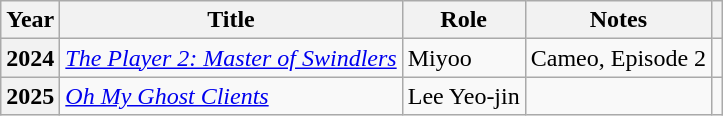<table class="wikitable plainrowheaders">
<tr>
<th scope="col">Year</th>
<th scope="col">Title</th>
<th scope="col">Role</th>
<th scope="col">Notes</th>
<th scope="col" class="unsortable"></th>
</tr>
<tr>
<th scope="row">2024</th>
<td><em><a href='#'>The Player 2: Master of Swindlers</a></em></td>
<td>Miyoo</td>
<td>Cameo, Episode 2</td>
<td style="text-align:center"></td>
</tr>
<tr>
<th scope="row">2025</th>
<td><em><a href='#'>Oh My Ghost Clients</a></em></td>
<td>Lee Yeo-jin</td>
<td></td>
<td style="text-align: center"></td>
</tr>
</table>
